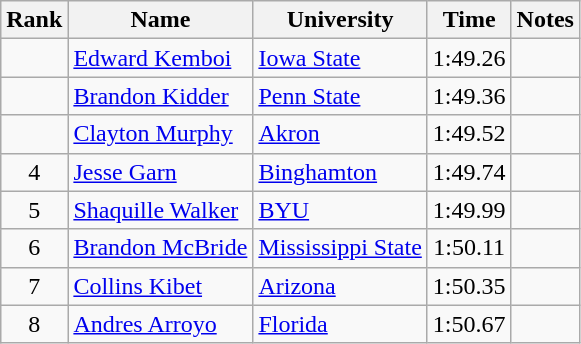<table class="wikitable sortable" style="text-align:center">
<tr>
<th>Rank</th>
<th>Name</th>
<th>University</th>
<th>Time</th>
<th>Notes</th>
</tr>
<tr>
<td></td>
<td align=left><a href='#'>Edward Kemboi</a></td>
<td align=left><a href='#'>Iowa State</a></td>
<td>1:49.26</td>
<td></td>
</tr>
<tr>
<td></td>
<td align=left><a href='#'>Brandon Kidder</a></td>
<td align="left"><a href='#'>Penn State</a></td>
<td>1:49.36</td>
<td></td>
</tr>
<tr>
<td></td>
<td align=left><a href='#'>Clayton Murphy</a></td>
<td align=left><a href='#'>Akron</a></td>
<td>1:49.52</td>
<td></td>
</tr>
<tr>
<td>4</td>
<td align=left><a href='#'>Jesse Garn</a></td>
<td align="left"><a href='#'>Binghamton</a></td>
<td>1:49.74</td>
<td></td>
</tr>
<tr>
<td>5</td>
<td align=left><a href='#'>Shaquille Walker</a></td>
<td align=left><a href='#'>BYU</a></td>
<td>1:49.99</td>
<td></td>
</tr>
<tr>
<td>6</td>
<td align=left><a href='#'>Brandon McBride</a></td>
<td align=left><a href='#'>Mississippi State</a></td>
<td>1:50.11</td>
<td></td>
</tr>
<tr>
<td>7</td>
<td align=left><a href='#'>Collins Kibet</a></td>
<td align="left"><a href='#'>Arizona</a></td>
<td>1:50.35</td>
<td></td>
</tr>
<tr>
<td>8</td>
<td align=left><a href='#'>Andres Arroyo</a> </td>
<td align=left><a href='#'>Florida</a></td>
<td>1:50.67</td>
<td></td>
</tr>
</table>
